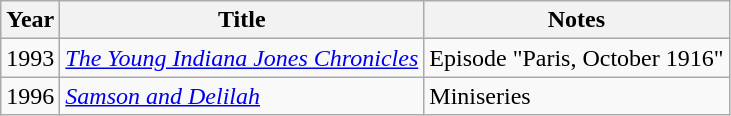<table class="wikitable">
<tr>
<th>Year</th>
<th>Title</th>
<th>Notes</th>
</tr>
<tr>
<td>1993</td>
<td><em><a href='#'>The Young Indiana Jones Chronicles</a></em></td>
<td>Episode "Paris, October 1916"</td>
</tr>
<tr>
<td>1996</td>
<td><em><a href='#'>Samson and Delilah</a></em></td>
<td>Miniseries</td>
</tr>
</table>
